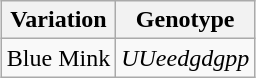<table class="wikitable" style="margin:1em auto;">
<tr>
<th>Variation</th>
<th>Genotype</th>
</tr>
<tr>
<td>Blue Mink</td>
<td><em>UUeedgdgpp</em></td>
</tr>
</table>
